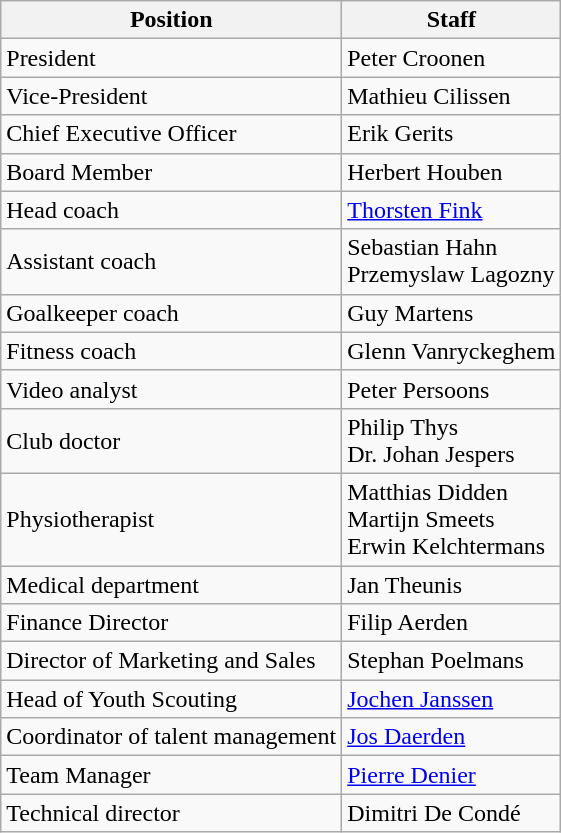<table class="wikitable">
<tr>
<th>Position</th>
<th>Staff</th>
</tr>
<tr>
<td>President</td>
<td> Peter Croonen</td>
</tr>
<tr>
<td>Vice-President</td>
<td> Mathieu Cilissen</td>
</tr>
<tr>
<td>Chief Executive Officer</td>
<td> Erik Gerits</td>
</tr>
<tr>
<td>Board Member</td>
<td> Herbert Houben</td>
</tr>
<tr>
<td>Head coach</td>
<td> <a href='#'>Thorsten Fink</a></td>
</tr>
<tr>
<td>Assistant coach</td>
<td> Sebastian Hahn <br>  Przemyslaw Lagozny</td>
</tr>
<tr>
<td>Goalkeeper coach</td>
<td> Guy Martens</td>
</tr>
<tr>
<td>Fitness coach</td>
<td> Glenn Vanryckeghem</td>
</tr>
<tr>
<td>Video analyst</td>
<td> Peter Persoons</td>
</tr>
<tr>
<td>Club doctor</td>
<td> Philip Thys <br>  Dr. Johan Jespers</td>
</tr>
<tr>
<td>Physiotherapist</td>
<td> Matthias Didden <br>  Martijn Smeets <br>  Erwin Kelchtermans</td>
</tr>
<tr>
<td>Medical department</td>
<td> Jan Theunis</td>
</tr>
<tr>
<td>Finance Director</td>
<td> Filip Aerden</td>
</tr>
<tr>
<td>Director of Marketing and Sales</td>
<td> Stephan Poelmans</td>
</tr>
<tr>
<td>Head of Youth Scouting</td>
<td> <a href='#'>Jochen Janssen</a></td>
</tr>
<tr>
<td>Coordinator of talent management</td>
<td> <a href='#'>Jos Daerden</a></td>
</tr>
<tr>
<td>Team Manager</td>
<td> <a href='#'>Pierre Denier</a></td>
</tr>
<tr>
<td>Technical director</td>
<td> Dimitri De Condé</td>
</tr>
</table>
